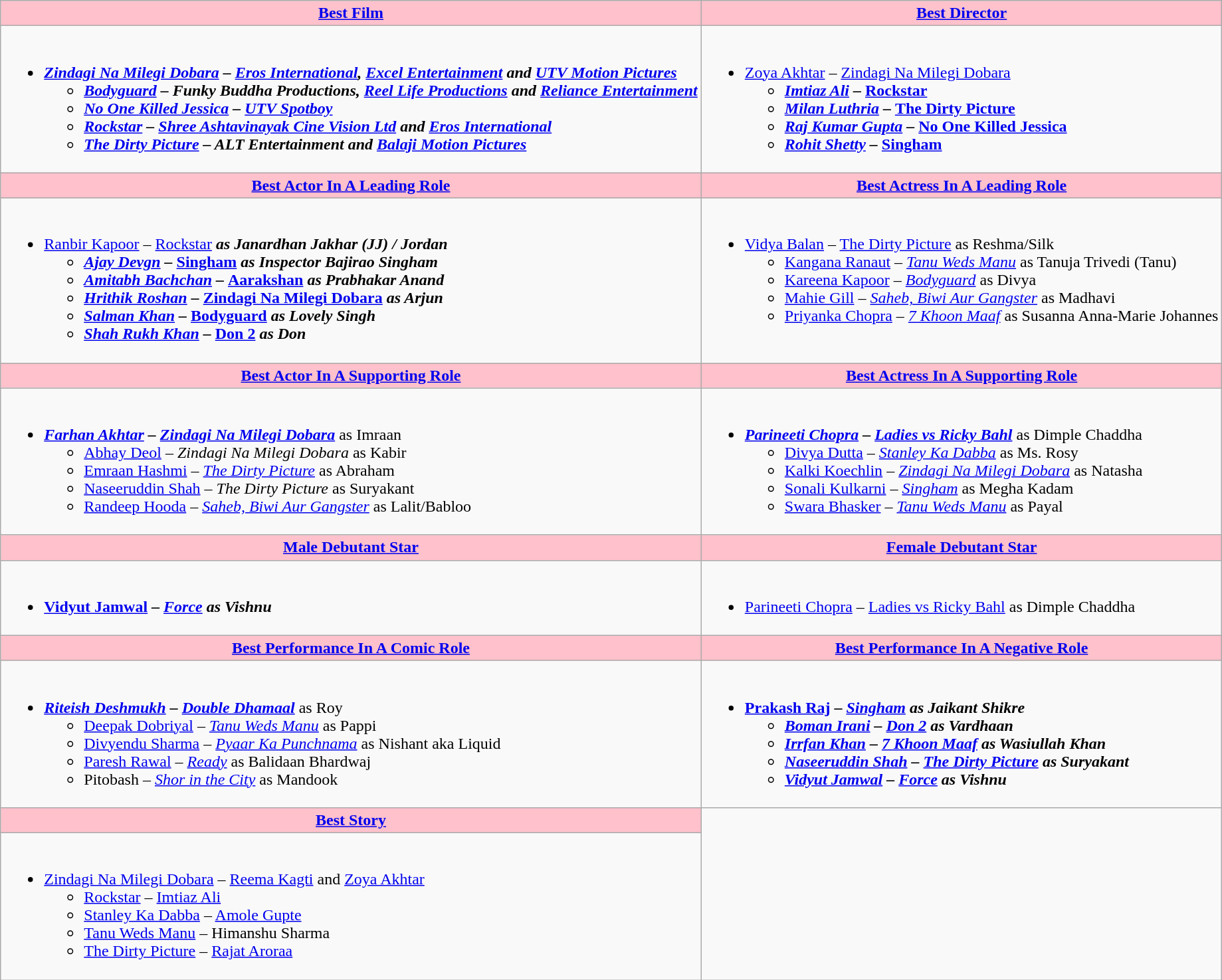<table class=wikitable style="width=150%">
<tr>
<th style="background:#FFC1CC;" ! style="width="50%"><a href='#'>Best Film</a></th>
<th style="background:#FFC1CC;" ! style="width="50%"><a href='#'>Best Director</a></th>
</tr>
<tr>
<td valign="top"><br><ul><li><strong><em><a href='#'>Zindagi Na Milegi Dobara</a><em> – <a href='#'>Eros International</a>, <a href='#'>Excel Entertainment</a> and <a href='#'>UTV Motion Pictures</a><strong><ul><li></em><a href='#'>Bodyguard</a><em> – Funky Buddha Productions, <a href='#'>Reel Life Productions</a> and <a href='#'>Reliance Entertainment</a></li><li></em><a href='#'>No One Killed Jessica</a><em> – <a href='#'>UTV Spotboy</a></li><li></em><a href='#'>Rockstar</a><em> – <a href='#'>Shree Ashtavinayak Cine Vision Ltd</a> and <a href='#'>Eros International</a></li><li></em><a href='#'>The Dirty Picture</a><em> – ALT Entertainment and <a href='#'>Balaji Motion Pictures</a></li></ul></li></ul></td>
<td valign="top"><br><ul><li></em></strong><a href='#'>Zoya Akhtar</a> – <a href='#'>Zindagi Na Milegi Dobara</a><strong><em><ul><li><a href='#'>Imtiaz Ali</a> – </em><a href='#'>Rockstar</a><em></li><li><a href='#'>Milan Luthria</a> – </em><a href='#'>The Dirty Picture</a><em></li><li><a href='#'>Raj Kumar Gupta</a> – </em><a href='#'>No One Killed Jessica</a><em></li><li><a href='#'>Rohit Shetty</a> – </em><a href='#'>Singham</a><em></li></ul></li></ul></td>
</tr>
<tr>
<th style="background:#FFC1CC;" ! style="width=50%"><a href='#'>Best Actor In A Leading Role</a></th>
<th style="background:#FFC1CC;" ! style="width=50%"><a href='#'>Best Actress In A Leading Role</a></th>
</tr>
<tr>
<td valign="top"><br><ul><li></em></strong><a href='#'>Ranbir Kapoor</a> – <a href='#'>Rockstar</a><strong><em> as Janardhan Jakhar (JJ) / Jordan<ul><li><a href='#'>Ajay Devgn</a> – </em><a href='#'>Singham</a><em> as Inspector Bajirao Singham</li><li><a href='#'>Amitabh Bachchan</a> – </em><a href='#'>Aarakshan</a><em> as Prabhakar Anand</li><li><a href='#'>Hrithik Roshan</a> – </em><a href='#'>Zindagi Na Milegi Dobara</a><em> as Arjun</li><li><a href='#'>Salman Khan</a> – </em><a href='#'>Bodyguard</a><em> as Lovely Singh</li><li><a href='#'>Shah Rukh Khan</a> – </em><a href='#'>Don 2</a><em> as Don</li></ul></li></ul></td>
<td valign="top"><br><ul><li></strong><a href='#'>Vidya Balan</a> – </em><a href='#'>The Dirty Picture</a></em></strong> as Reshma/Silk<ul><li><a href='#'>Kangana Ranaut</a> – <em><a href='#'>Tanu Weds Manu</a></em> as Tanuja Trivedi (Tanu)</li><li><a href='#'>Kareena Kapoor</a> – <em><a href='#'>Bodyguard</a></em> as Divya</li><li><a href='#'>Mahie Gill</a> – <em><a href='#'>Saheb, Biwi Aur Gangster</a></em> as Madhavi</li><li><a href='#'>Priyanka Chopra</a> – <em><a href='#'>7 Khoon Maaf</a></em> as Susanna Anna-Marie Johannes</li></ul></li></ul></td>
</tr>
<tr>
<th style="background:#FFC1CC;" ! style="width=50%"><a href='#'>Best Actor In A Supporting Role</a></th>
<th style="background:#FFC1CC;" ! style="width=50%"><a href='#'>Best Actress In A Supporting Role</a></th>
</tr>
<tr>
<td valign="top"><br><ul><li><strong><em><a href='#'>Farhan Akhtar</a> – <a href='#'>Zindagi Na Milegi Dobara</a></em></strong> as Imraan<ul><li><a href='#'>Abhay Deol</a> – <em>Zindagi Na Milegi Dobara</em> as Kabir</li><li><a href='#'>Emraan Hashmi</a> – <em><a href='#'>The Dirty Picture</a></em> as Abraham</li><li><a href='#'>Naseeruddin Shah</a> – <em>The Dirty Picture</em> as Suryakant</li><li><a href='#'>Randeep Hooda</a> – <em><a href='#'>Saheb, Biwi Aur Gangster</a></em> as Lalit/Babloo</li></ul></li></ul></td>
<td valign="top"><br><ul><li><strong><em><a href='#'>Parineeti Chopra</a> – <a href='#'>Ladies vs Ricky Bahl</a></em></strong> as Dimple Chaddha<ul><li><a href='#'>Divya Dutta</a> – <em><a href='#'>Stanley Ka Dabba</a></em> as Ms. Rosy</li><li><a href='#'>Kalki Koechlin</a> – <em><a href='#'>Zindagi Na Milegi Dobara</a></em> as Natasha</li><li><a href='#'>Sonali Kulkarni</a> – <em><a href='#'>Singham</a></em> as Megha Kadam</li><li><a href='#'>Swara Bhasker</a> – <em><a href='#'>Tanu Weds Manu</a></em> as Payal</li></ul></li></ul></td>
</tr>
<tr>
<th style="background:#FFC1CC;" ! style="width=50%"><a href='#'>Male Debutant Star</a></th>
<th style="background:#FFC1CC;" ! style="width=50%"><a href='#'>Female Debutant Star</a></th>
</tr>
<tr>
<td valign="top"><br><ul><li><strong><a href='#'>Vidyut Jamwal</a> – <em><a href='#'>Force</a><strong><em> as Vishnu</li></ul></td>
<td valign="top"><br><ul><li></strong><a href='#'>Parineeti Chopra</a> – </em><a href='#'>Ladies vs Ricky Bahl</a></em></strong> as Dimple Chaddha</li></ul></td>
</tr>
<tr>
<th style="background:#FFC1CC;" ! style="width=50%"><a href='#'>Best Performance In A Comic Role</a></th>
<th style="background:#FFC1CC;" ! style="width=50%"><a href='#'>Best Performance In A Negative Role</a></th>
</tr>
<tr>
<td valign="top"><br><ul><li><strong><em><a href='#'>Riteish Deshmukh</a> – <a href='#'>Double Dhamaal</a></em></strong> as Roy<ul><li><a href='#'>Deepak Dobriyal</a> – <em><a href='#'>Tanu Weds Manu</a></em> as Pappi</li><li><a href='#'>Divyendu Sharma</a> – <em><a href='#'>Pyaar Ka Punchnama</a></em> as Nishant aka Liquid</li><li><a href='#'>Paresh Rawal</a> – <em><a href='#'>Ready</a></em> as Balidaan Bhardwaj</li><li>Pitobash – <em><a href='#'>Shor in the City</a></em> as Mandook</li></ul></li></ul></td>
<td valign="top"><br><ul><li><strong><a href='#'>Prakash Raj</a> – <em><a href='#'>Singham</a><strong><em> as Jaikant Shikre<ul><li><a href='#'>Boman Irani</a> – </em><a href='#'>Don 2</a><em> as Vardhaan</li><li><a href='#'>Irrfan Khan</a> – </em><a href='#'>7 Khoon Maaf</a><em> as Wasiullah Khan</li><li><a href='#'>Naseeruddin Shah</a> – </em><a href='#'>The Dirty Picture</a><em> as Suryakant</li><li><a href='#'>Vidyut Jamwal</a> – </em><a href='#'>Force</a><em> as Vishnu</li></ul></li></ul></td>
</tr>
<tr>
<th style="background:#FFC1CC;" ! style="width=50%"><a href='#'>Best Story</a></th>
</tr>
<tr>
<td valign="top"><br><ul><li></em></strong><a href='#'>Zindagi Na Milegi Dobara</a></em> – <a href='#'>Reema Kagti</a> and <a href='#'>Zoya Akhtar</a></strong><ul><li><a href='#'>Rockstar</a> – <a href='#'>Imtiaz Ali</a></li><li><a href='#'>Stanley Ka Dabba</a> – <a href='#'>Amole Gupte</a></li><li><a href='#'>Tanu Weds Manu</a> – Himanshu Sharma</li><li><a href='#'>The Dirty Picture</a> – <a href='#'>Rajat Aroraa</a></li></ul></li></ul></td>
</tr>
</table>
